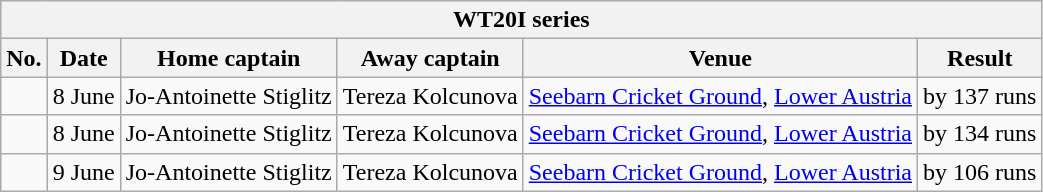<table class="wikitable">
<tr>
<th colspan="9">WT20I series</th>
</tr>
<tr>
<th>No.</th>
<th>Date</th>
<th>Home captain</th>
<th>Away captain</th>
<th>Venue</th>
<th>Result</th>
</tr>
<tr>
<td></td>
<td>8 June</td>
<td>Jo-Antoinette Stiglitz</td>
<td>Tereza Kolcunova</td>
<td><a href='#'>Seebarn Cricket Ground</a>, <a href='#'>Lower Austria</a></td>
<td> by 137 runs</td>
</tr>
<tr>
<td></td>
<td>8 June</td>
<td>Jo-Antoinette Stiglitz</td>
<td>Tereza Kolcunova</td>
<td><a href='#'>Seebarn Cricket Ground</a>, <a href='#'>Lower Austria</a></td>
<td> by 134 runs</td>
</tr>
<tr>
<td></td>
<td>9 June</td>
<td>Jo-Antoinette Stiglitz</td>
<td>Tereza Kolcunova</td>
<td><a href='#'>Seebarn Cricket Ground</a>, <a href='#'>Lower Austria</a></td>
<td> by 106 runs</td>
</tr>
</table>
